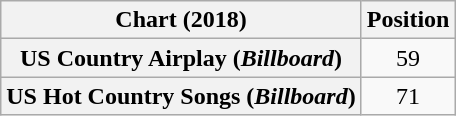<table class="wikitable sortable plainrowheaders" style="text-align:center">
<tr>
<th scope="col">Chart (2018)</th>
<th scope="col">Position</th>
</tr>
<tr>
<th scope="row">US Country Airplay (<em>Billboard</em>)</th>
<td>59</td>
</tr>
<tr>
<th scope="row">US Hot Country Songs (<em>Billboard</em>)</th>
<td>71</td>
</tr>
</table>
